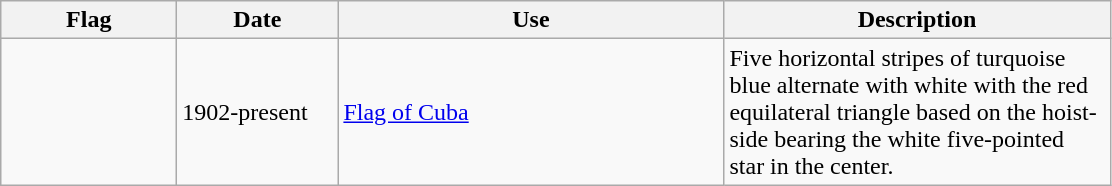<table class="wikitable">
<tr>
<th style="width:110px;">Flag</th>
<th style="width:100px;">Date</th>
<th style="width:250px;">Use</th>
<th style="width:250px;">Description</th>
</tr>
<tr>
<td></td>
<td>1902-present</td>
<td><a href='#'>Flag of Cuba</a></td>
<td>Five horizontal stripes of turquoise blue alternate with white with the red equilateral triangle based on the hoist-side bearing the white five-pointed star in the center.</td>
</tr>
</table>
